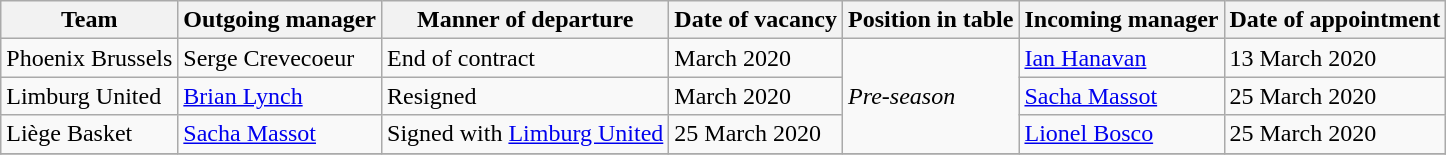<table class="wikitable sortable">
<tr>
<th>Team</th>
<th>Outgoing manager</th>
<th>Manner of departure</th>
<th>Date of vacancy</th>
<th>Position in table</th>
<th>Incoming manager</th>
<th>Date of appointment</th>
</tr>
<tr>
<td>Phoenix Brussels</td>
<td> Serge Crevecoeur</td>
<td>End of contract</td>
<td>March 2020</td>
<td rowspan=3><em>Pre-season</em></td>
<td> <a href='#'>Ian Hanavan</a></td>
<td>13 March 2020</td>
</tr>
<tr>
<td>Limburg United</td>
<td> <a href='#'>Brian Lynch</a></td>
<td>Resigned</td>
<td>March 2020</td>
<td> <a href='#'>Sacha Massot</a></td>
<td>25 March 2020</td>
</tr>
<tr>
<td>Liège Basket</td>
<td> <a href='#'>Sacha Massot</a></td>
<td>Signed with <a href='#'>Limburg United</a></td>
<td>25 March 2020</td>
<td> <a href='#'>Lionel Bosco</a></td>
<td>25 March 2020</td>
</tr>
<tr>
</tr>
</table>
